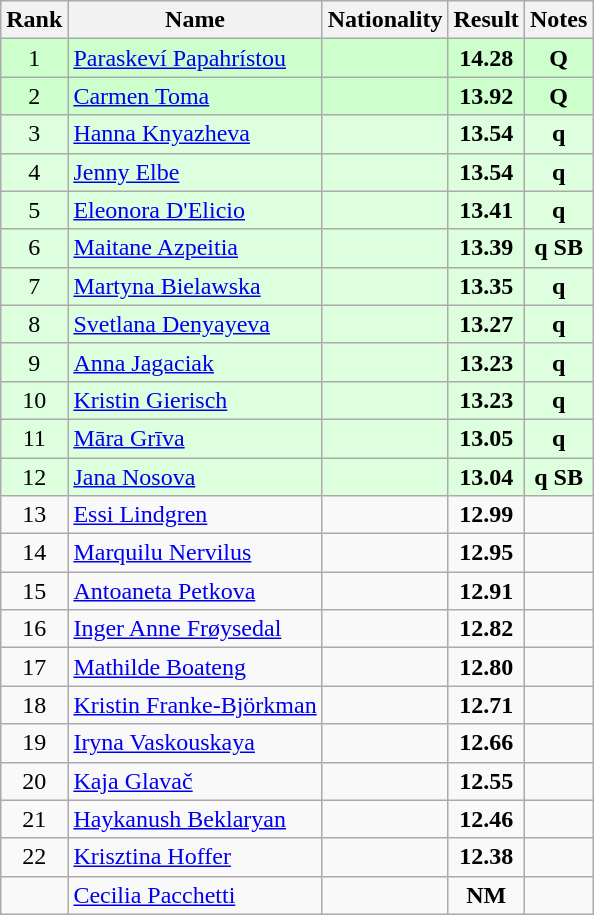<table class="wikitable sortable" style="text-align:center">
<tr>
<th>Rank</th>
<th>Name</th>
<th>Nationality</th>
<th>Result</th>
<th>Notes</th>
</tr>
<tr bgcolor=ccffcc>
<td>1</td>
<td align=left><a href='#'>Paraskeví Papahrístou</a></td>
<td align=left></td>
<td><strong>14.28</strong></td>
<td><strong>Q</strong></td>
</tr>
<tr bgcolor=ccffcc>
<td>2</td>
<td align=left><a href='#'>Carmen Toma</a></td>
<td align=left></td>
<td><strong>13.92</strong></td>
<td><strong>Q</strong></td>
</tr>
<tr bgcolor=ddffdd>
<td>3</td>
<td align=left><a href='#'>Hanna Knyazheva</a></td>
<td align=left></td>
<td><strong>13.54</strong></td>
<td><strong>q</strong></td>
</tr>
<tr bgcolor=ddffdd>
<td>4</td>
<td align=left><a href='#'>Jenny Elbe</a></td>
<td align=left></td>
<td><strong>13.54</strong></td>
<td><strong>q</strong></td>
</tr>
<tr bgcolor=ddffdd>
<td>5</td>
<td align=left><a href='#'>Eleonora D'Elicio</a></td>
<td align=left></td>
<td><strong>13.41</strong></td>
<td><strong>q</strong></td>
</tr>
<tr bgcolor=ddffdd>
<td>6</td>
<td align=left><a href='#'>Maitane Azpeitia</a></td>
<td align=left></td>
<td><strong>13.39</strong></td>
<td><strong>q SB</strong></td>
</tr>
<tr bgcolor=ddffdd>
<td>7</td>
<td align=left><a href='#'>Martyna Bielawska</a></td>
<td align=left></td>
<td><strong>13.35</strong></td>
<td><strong>q</strong></td>
</tr>
<tr bgcolor=ddffdd>
<td>8</td>
<td align=left><a href='#'>Svetlana Denyayeva</a></td>
<td align=left></td>
<td><strong>13.27</strong></td>
<td><strong>q</strong></td>
</tr>
<tr bgcolor=ddffdd>
<td>9</td>
<td align=left><a href='#'>Anna Jagaciak</a></td>
<td align=left></td>
<td><strong>13.23</strong></td>
<td><strong>q</strong></td>
</tr>
<tr bgcolor=ddffdd>
<td>10</td>
<td align=left><a href='#'>Kristin Gierisch</a></td>
<td align=left></td>
<td><strong>13.23</strong></td>
<td><strong>q</strong></td>
</tr>
<tr bgcolor=ddffdd>
<td>11</td>
<td align=left><a href='#'>Māra Grīva</a></td>
<td align=left></td>
<td><strong>13.05</strong></td>
<td><strong>q</strong></td>
</tr>
<tr bgcolor=ddffdd>
<td>12</td>
<td align=left><a href='#'>Jana Nosova</a></td>
<td align=left></td>
<td><strong>13.04</strong></td>
<td><strong>q SB</strong></td>
</tr>
<tr>
<td>13</td>
<td align=left><a href='#'>Essi Lindgren</a></td>
<td align=left></td>
<td><strong>12.99</strong></td>
<td></td>
</tr>
<tr>
<td>14</td>
<td align=left><a href='#'>Marquilu Nervilus</a></td>
<td align=left></td>
<td><strong>12.95</strong></td>
<td></td>
</tr>
<tr>
<td>15</td>
<td align=left><a href='#'>Antoaneta Petkova</a></td>
<td align=left></td>
<td><strong>12.91</strong></td>
<td></td>
</tr>
<tr>
<td>16</td>
<td align=left><a href='#'>Inger Anne Frøysedal</a></td>
<td align=left></td>
<td><strong>12.82</strong></td>
<td></td>
</tr>
<tr>
<td>17</td>
<td align=left><a href='#'>Mathilde Boateng</a></td>
<td align=left></td>
<td><strong>12.80</strong></td>
<td></td>
</tr>
<tr>
<td>18</td>
<td align=left><a href='#'>Kristin Franke-Björkman</a></td>
<td align=left></td>
<td><strong>12.71</strong></td>
<td></td>
</tr>
<tr>
<td>19</td>
<td align=left><a href='#'>Iryna Vaskouskaya</a></td>
<td align=left></td>
<td><strong>12.66</strong></td>
<td></td>
</tr>
<tr>
<td>20</td>
<td align=left><a href='#'>Kaja Glavač</a></td>
<td align=left></td>
<td><strong>12.55</strong></td>
<td></td>
</tr>
<tr>
<td>21</td>
<td align=left><a href='#'>Haykanush Beklaryan</a></td>
<td align=left></td>
<td><strong>12.46</strong></td>
<td></td>
</tr>
<tr>
<td>22</td>
<td align=left><a href='#'>Krisztina Hoffer</a></td>
<td align=left></td>
<td><strong>12.38</strong></td>
<td></td>
</tr>
<tr>
<td></td>
<td align=left><a href='#'>Cecilia Pacchetti</a></td>
<td align=left></td>
<td><strong>NM</strong></td>
<td></td>
</tr>
</table>
